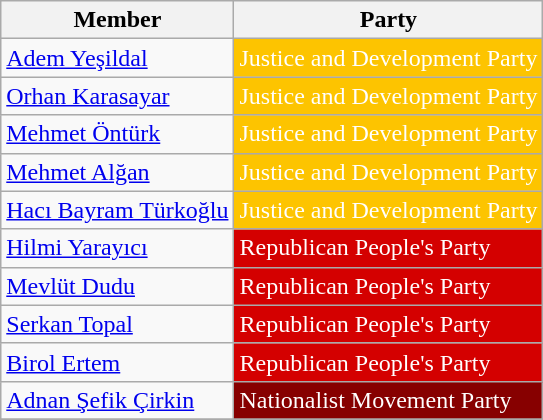<table class="wikitable">
<tr>
<th>Member</th>
<th>Party</th>
</tr>
<tr>
<td><a href='#'>Adem Yeşildal</a></td>
<td style="background:#FDC400; color:white">Justice and Development Party</td>
</tr>
<tr>
<td><a href='#'>Orhan Karasayar</a></td>
<td style="background:#FDC400; color:white">Justice and Development Party</td>
</tr>
<tr>
<td><a href='#'>Mehmet Öntürk</a></td>
<td style="background:#FDC400; color:white">Justice and Development Party</td>
</tr>
<tr>
<td><a href='#'>Mehmet Alğan</a></td>
<td style="background:#FDC400; color:white">Justice and Development Party</td>
</tr>
<tr>
<td><a href='#'>Hacı Bayram Türkoğlu</a></td>
<td style="background:#FDC400; color:white">Justice and Development Party</td>
</tr>
<tr>
<td><a href='#'>Hilmi Yarayıcı</a></td>
<td style="background:#D40000; color:white">Republican People's Party</td>
</tr>
<tr>
<td><a href='#'>Mevlüt Dudu</a></td>
<td style="background:#D40000; color:white">Republican People's Party</td>
</tr>
<tr>
<td><a href='#'>Serkan Topal</a></td>
<td style="background:#D40000; color:white">Republican People's Party</td>
</tr>
<tr>
<td><a href='#'>Birol Ertem</a></td>
<td style="background:#D40000; color:white">Republican People's Party</td>
</tr>
<tr>
<td><a href='#'>Adnan Şefik Çirkin</a></td>
<td style="background:#870000; color:white">Nationalist Movement Party</td>
</tr>
<tr>
</tr>
</table>
